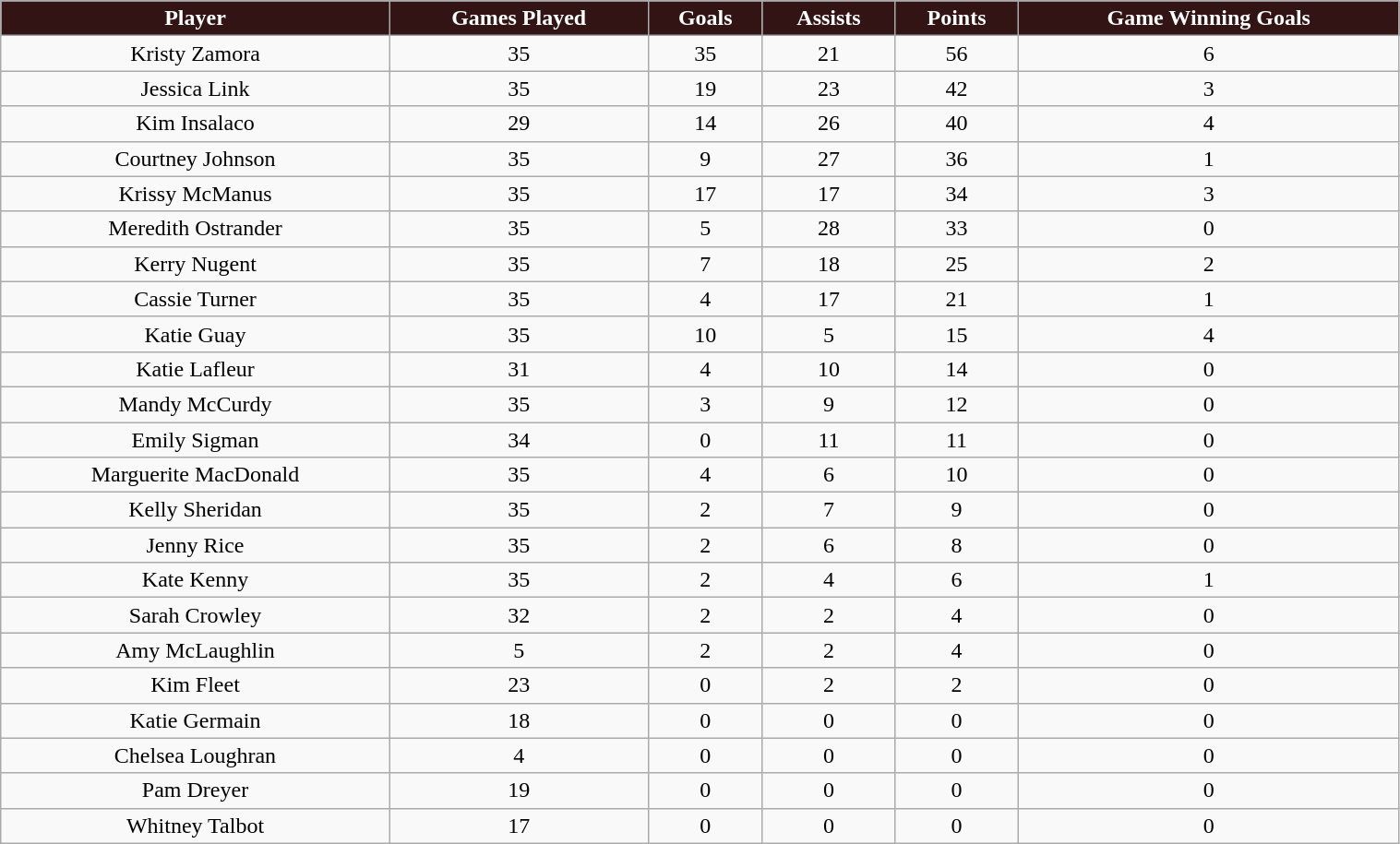<table class="wikitable" style="width:80%;">
<tr style="text-align:center; background:#321414; color:#fff;">
<td><strong>Player</strong></td>
<td><strong>Games Played</strong></td>
<td><strong>Goals</strong></td>
<td><strong>Assists</strong></td>
<td><strong>Points</strong></td>
<td><strong>Game Winning Goals</strong></td>
</tr>
<tr style="text-align:center;" bgcolor="">
<td>Kristy Zamora</td>
<td>35</td>
<td>35</td>
<td>21</td>
<td>56</td>
<td>6</td>
</tr>
<tr style="text-align:center;" bgcolor="">
<td>Jessica Link</td>
<td>35</td>
<td>19</td>
<td>23</td>
<td>42</td>
<td>3</td>
</tr>
<tr style="text-align:center;" bgcolor="">
<td>Kim Insalaco</td>
<td>29</td>
<td>14</td>
<td>26</td>
<td>40</td>
<td>4</td>
</tr>
<tr style="text-align:center;" bgcolor="">
<td>Courtney Johnson</td>
<td>35</td>
<td>9</td>
<td>27</td>
<td>36</td>
<td>1</td>
</tr>
<tr style="text-align:center;" bgcolor="">
<td>Krissy McManus</td>
<td>35</td>
<td>17</td>
<td>17</td>
<td>34</td>
<td>3</td>
</tr>
<tr style="text-align:center;" bgcolor="">
<td>Meredith Ostrander</td>
<td>35</td>
<td>5</td>
<td>28</td>
<td>33</td>
<td>0</td>
</tr>
<tr style="text-align:center;" bgcolor="">
<td>Kerry Nugent</td>
<td>35</td>
<td>7</td>
<td>18</td>
<td>25</td>
<td>2</td>
</tr>
<tr style="text-align:center;" bgcolor="">
<td>Cassie Turner</td>
<td>35</td>
<td>4</td>
<td>17</td>
<td>21</td>
<td>1</td>
</tr>
<tr style="text-align:center;" bgcolor="">
<td>Katie Guay</td>
<td>35</td>
<td>10</td>
<td>5</td>
<td>15</td>
<td>4</td>
</tr>
<tr style="text-align:center;" bgcolor="">
<td>Katie Lafleur</td>
<td>31</td>
<td>4</td>
<td>10</td>
<td>14</td>
<td>0</td>
</tr>
<tr style="text-align:center;" bgcolor="">
<td>Mandy McCurdy</td>
<td>35</td>
<td>3</td>
<td>9</td>
<td>12</td>
<td>0</td>
</tr>
<tr style="text-align:center;" bgcolor="">
<td>Emily Sigman</td>
<td>34</td>
<td>0</td>
<td>11</td>
<td>11</td>
<td>0</td>
</tr>
<tr style="text-align:center;" bgcolor="">
<td>Marguerite MacDonald</td>
<td>35</td>
<td>4</td>
<td>6</td>
<td>10</td>
<td>0</td>
</tr>
<tr style="text-align:center;" bgcolor="">
<td>Kelly Sheridan</td>
<td>35</td>
<td>2</td>
<td>7</td>
<td>9</td>
<td>0</td>
</tr>
<tr style="text-align:center;" bgcolor="">
<td>Jenny Rice</td>
<td>35</td>
<td>2</td>
<td>6</td>
<td>8</td>
<td>0</td>
</tr>
<tr style="text-align:center;" bgcolor="">
<td>Kate Kenny</td>
<td>35</td>
<td>2</td>
<td>4</td>
<td>6</td>
<td>1</td>
</tr>
<tr style="text-align:center;" bgcolor="">
<td>Sarah Crowley</td>
<td>32</td>
<td>2</td>
<td>2</td>
<td>4</td>
<td>0</td>
</tr>
<tr style="text-align:center;" bgcolor="">
<td>Amy McLaughlin</td>
<td>5</td>
<td>2</td>
<td>2</td>
<td>4</td>
<td>0</td>
</tr>
<tr style="text-align:center;" bgcolor="">
<td>Kim Fleet</td>
<td>23</td>
<td>0</td>
<td>2</td>
<td>2</td>
<td>0</td>
</tr>
<tr style="text-align:center;" bgcolor="">
<td>Katie Germain</td>
<td>18</td>
<td>0</td>
<td>0</td>
<td>0</td>
<td>0</td>
</tr>
<tr style="text-align:center;" bgcolor="">
<td>Chelsea Loughran</td>
<td>4</td>
<td>0</td>
<td>0</td>
<td>0</td>
<td>0</td>
</tr>
<tr style="text-align:center;" bgcolor="">
<td>Pam Dreyer</td>
<td>19</td>
<td>0</td>
<td>0</td>
<td>0</td>
<td>0</td>
</tr>
<tr style="text-align:center;" bgcolor="">
<td>Whitney Talbot</td>
<td>17</td>
<td>0</td>
<td>0</td>
<td>0</td>
<td>0</td>
</tr>
</table>
